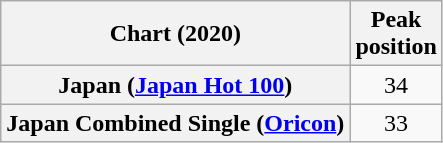<table class="wikitable sortable plainrowheaders" style="text-align:center">
<tr>
<th scope="col">Chart (2020)</th>
<th scope="col">Peak<br>position</th>
</tr>
<tr>
<th scope="row">Japan (<a href='#'>Japan Hot 100</a>)</th>
<td>34</td>
</tr>
<tr>
<th scope="row">Japan Combined Single (<a href='#'>Oricon</a>)</th>
<td>33</td>
</tr>
</table>
